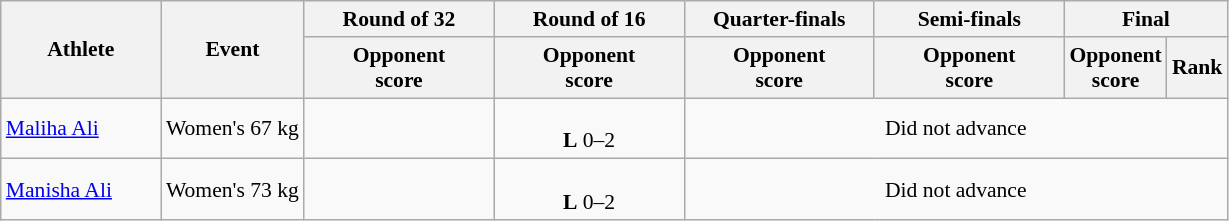<table class="wikitable" style="font-size:90%; text-align:center">
<tr>
<th rowspan="2" width="100">Athlete</th>
<th rowspan="2">Event</th>
<th width="120">Round of 32</th>
<th width="120">Round of 16</th>
<th width="120">Quarter-finals</th>
<th width="120">Semi-finals</th>
<th colspan="2" width="100">Final</th>
</tr>
<tr>
<th>Opponent<br>score</th>
<th>Opponent<br>score</th>
<th>Opponent<br>score</th>
<th>Opponent<br>score</th>
<th>Opponent<br>score</th>
<th>Rank</th>
</tr>
<tr>
<td align="left"><a href='#'>Maliha Ali</a></td>
<td align="left">Women's 67 kg</td>
<td></td>
<td><br><strong>L</strong> 0–2</td>
<td colspan="5">Did not advance</td>
</tr>
<tr>
<td align="left"><a href='#'>Manisha Ali</a></td>
<td align="left">Women's 73 kg</td>
<td></td>
<td><br><strong>L</strong> 0–2</td>
<td colspan="5">Did not advance</td>
</tr>
</table>
